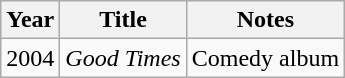<table class="wikitable sortable">
<tr>
<th scope="col">Year</th>
<th scope="col">Title</th>
<th scope="col" class="unsortable">Notes</th>
</tr>
<tr>
<td>2004</td>
<td><em>Good Times</em></td>
<td>Comedy album</td>
</tr>
</table>
